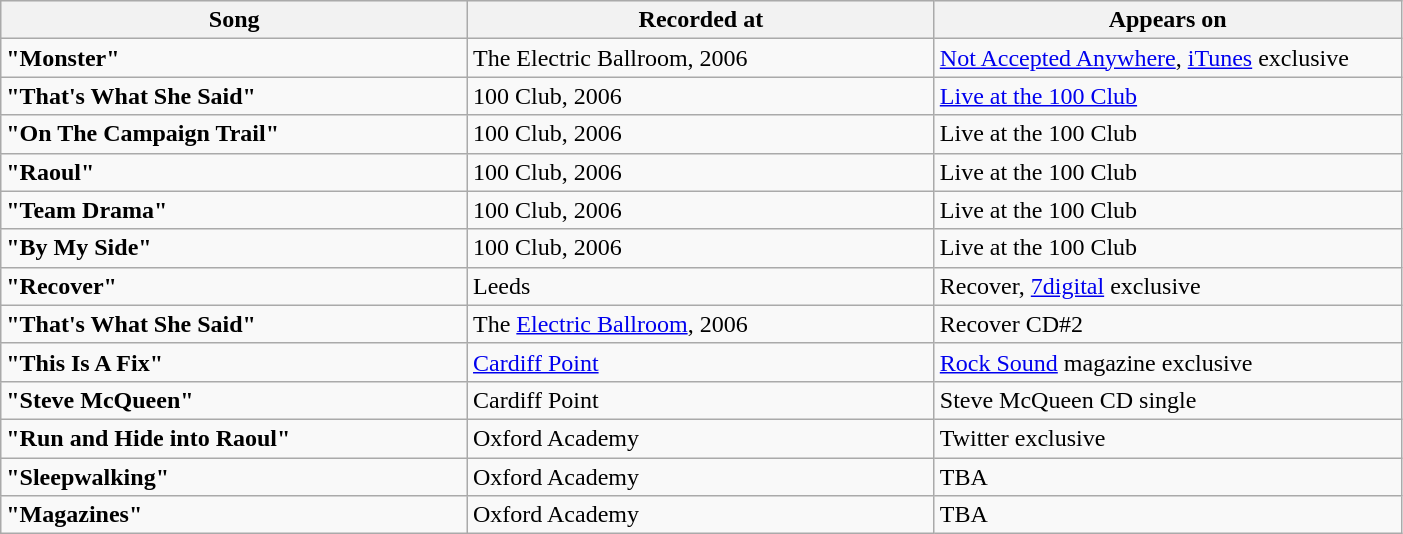<table class="wikitable sortable">
<tr style="background:#efefef; text-align:center;">
<th width=30%>Song</th>
<th width=30%>Recorded at</th>
<th width=30%>Appears on</th>
</tr>
<tr>
<td><strong>"Monster"</strong></td>
<td>The Electric Ballroom, 2006</td>
<td><a href='#'>Not Accepted Anywhere</a>, <a href='#'>iTunes</a> exclusive</td>
</tr>
<tr>
<td><strong>"That's What She Said"</strong></td>
<td>100 Club, 2006</td>
<td><a href='#'>Live at the 100 Club</a></td>
</tr>
<tr>
<td><strong>"On The Campaign Trail"</strong></td>
<td>100 Club, 2006</td>
<td>Live at the 100 Club</td>
</tr>
<tr>
<td><strong>"Raoul"</strong></td>
<td>100 Club, 2006</td>
<td>Live at the 100 Club</td>
</tr>
<tr>
<td><strong>"Team Drama"</strong></td>
<td>100 Club, 2006</td>
<td>Live at the 100 Club</td>
</tr>
<tr>
<td><strong>"By My Side"</strong></td>
<td>100 Club, 2006</td>
<td>Live at the 100 Club</td>
</tr>
<tr>
<td><strong>"Recover"</strong></td>
<td>Leeds</td>
<td>Recover, <a href='#'>7digital</a> exclusive</td>
</tr>
<tr>
<td><strong>"That's What She Said"</strong></td>
<td>The <a href='#'>Electric Ballroom</a>, 2006</td>
<td>Recover CD#2</td>
</tr>
<tr>
<td><strong>"This Is A Fix"</strong></td>
<td><a href='#'>Cardiff Point</a></td>
<td><a href='#'>Rock Sound</a> magazine exclusive</td>
</tr>
<tr>
<td><strong>"Steve McQueen"</strong></td>
<td>Cardiff Point</td>
<td>Steve McQueen CD single</td>
</tr>
<tr>
<td><strong>"Run and Hide into Raoul"</strong></td>
<td>Oxford Academy</td>
<td>Twitter exclusive</td>
</tr>
<tr>
<td><strong>"Sleepwalking"</strong></td>
<td>Oxford Academy</td>
<td>TBA</td>
</tr>
<tr>
<td><strong>"Magazines"</strong></td>
<td>Oxford Academy</td>
<td>TBA</td>
</tr>
</table>
